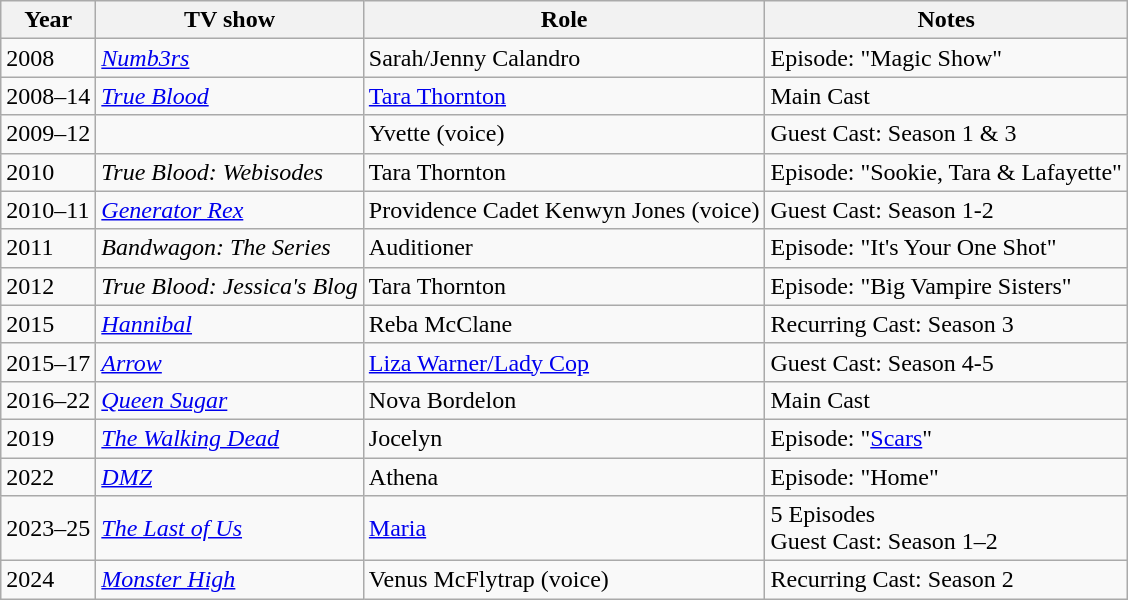<table class="wikitable sortable">
<tr>
<th>Year</th>
<th>TV show</th>
<th>Role</th>
<th>Notes</th>
</tr>
<tr>
<td>2008</td>
<td><em><a href='#'>Numb3rs</a></em></td>
<td>Sarah/Jenny Calandro</td>
<td>Episode: "Magic Show"</td>
</tr>
<tr>
<td>2008–14</td>
<td><em><a href='#'>True Blood</a></em></td>
<td><a href='#'>Tara Thornton</a></td>
<td>Main Cast</td>
</tr>
<tr>
<td>2009–12</td>
<td><em></em></td>
<td>Yvette (voice)</td>
<td>Guest Cast: Season 1 & 3</td>
</tr>
<tr>
<td>2010</td>
<td><em>True Blood: Webisodes</em></td>
<td>Tara Thornton</td>
<td>Episode: "Sookie, Tara & Lafayette"</td>
</tr>
<tr>
<td>2010–11</td>
<td><em><a href='#'>Generator Rex</a></em></td>
<td>Providence Cadet Kenwyn Jones (voice)</td>
<td>Guest Cast: Season 1-2</td>
</tr>
<tr>
<td>2011</td>
<td><em>Bandwagon: The Series</em></td>
<td>Auditioner</td>
<td>Episode: "It's Your One Shot"</td>
</tr>
<tr>
<td>2012</td>
<td><em>True Blood: Jessica's Blog</em></td>
<td>Tara Thornton</td>
<td>Episode: "Big Vampire Sisters"</td>
</tr>
<tr>
<td>2015</td>
<td><em><a href='#'>Hannibal</a></em></td>
<td>Reba McClane</td>
<td>Recurring Cast: Season 3</td>
</tr>
<tr>
<td>2015–17</td>
<td><em><a href='#'>Arrow</a></em></td>
<td><a href='#'>Liza Warner/Lady Cop</a></td>
<td>Guest Cast: Season 4-5</td>
</tr>
<tr>
<td>2016–22</td>
<td><em><a href='#'>Queen Sugar</a></em></td>
<td>Nova Bordelon</td>
<td>Main Cast</td>
</tr>
<tr>
<td>2019</td>
<td><em><a href='#'>The Walking Dead</a></em></td>
<td>Jocelyn</td>
<td>Episode: "<a href='#'>Scars</a>"</td>
</tr>
<tr>
<td>2022</td>
<td><em><a href='#'>DMZ</a></em></td>
<td>Athena</td>
<td>Episode: "Home"</td>
</tr>
<tr>
<td>2023–25</td>
<td><em><a href='#'>The Last of Us</a></em></td>
<td><a href='#'>Maria</a></td>
<td>5 Episodes<br>Guest Cast: Season 1–2</td>
</tr>
<tr>
<td>2024</td>
<td><em><a href='#'>Monster High</a></em></td>
<td>Venus McFlytrap (voice)</td>
<td>Recurring Cast: Season 2</td>
</tr>
</table>
